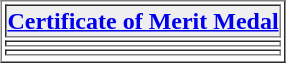<table align="center" border="1"  cellpadding="1">
<tr>
<th style="background:#efefef;"><a href='#'>Certificate of Merit Medal</a></th>
</tr>
<tr>
<td></td>
</tr>
<tr>
<td></td>
</tr>
<tr>
</tr>
</table>
